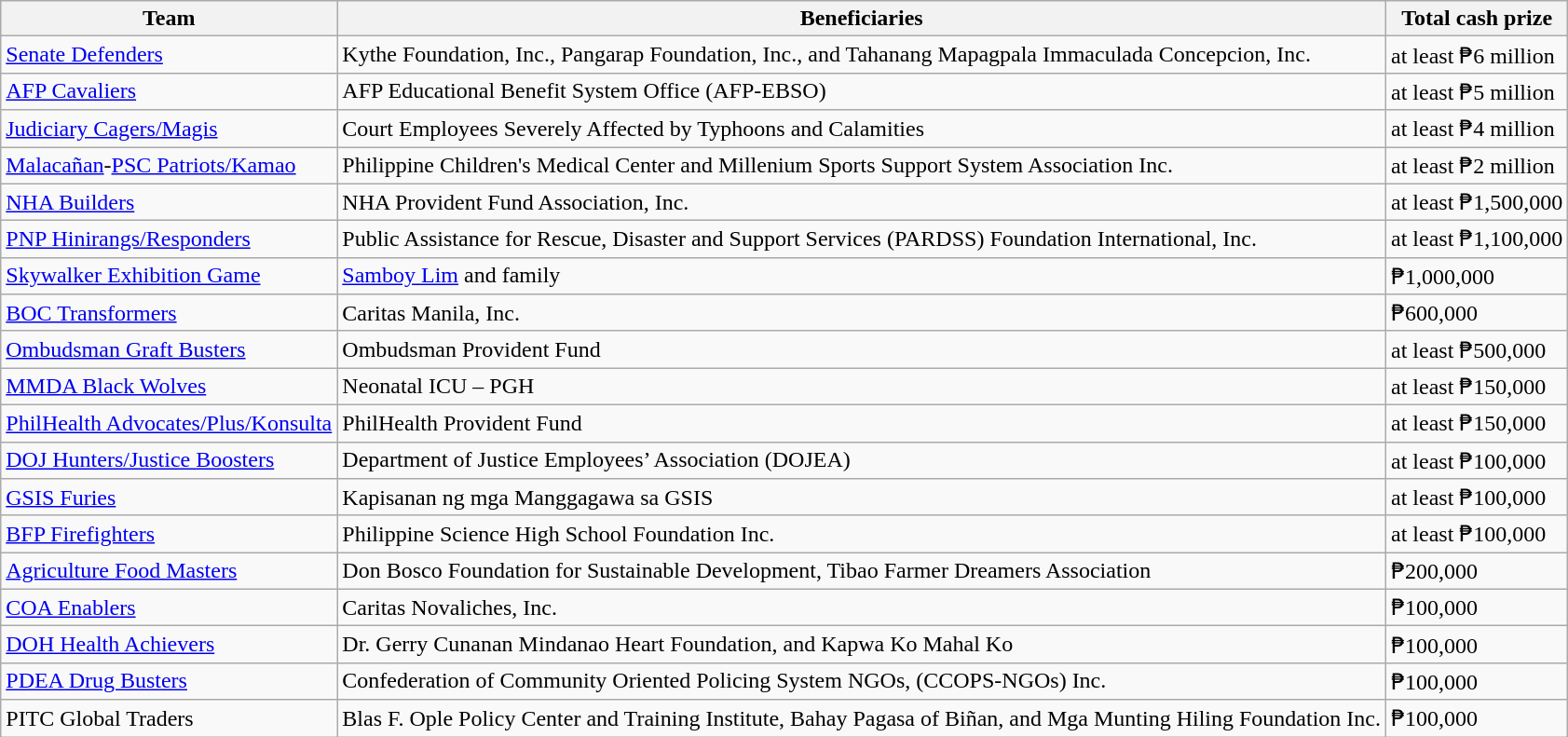<table class=wikitable>
<tr>
<th>Team</th>
<th>Beneficiaries</th>
<th>Total cash prize</th>
</tr>
<tr>
<td><a href='#'>Senate Defenders</a></td>
<td>Kythe Foundation, Inc., Pangarap Foundation, Inc., and Tahanang Mapagpala Immaculada Concepcion, Inc.</td>
<td>at least ₱6 million</td>
</tr>
<tr>
<td><a href='#'>AFP Cavaliers</a></td>
<td>AFP Educational Benefit System Office (AFP-EBSO)</td>
<td>at least ₱5 million</td>
</tr>
<tr>
<td><a href='#'>Judiciary Cagers/Magis</a></td>
<td>Court Employees Severely Affected by Typhoons and Calamities</td>
<td>at least ₱4 million</td>
</tr>
<tr>
<td><a href='#'>Malacañan</a>-<a href='#'>PSC Patriots/Kamao</a></td>
<td>Philippine Children's Medical Center and Millenium Sports Support System Association Inc.</td>
<td>at least ₱2 million</td>
</tr>
<tr>
<td><a href='#'>NHA Builders</a></td>
<td>NHA Provident Fund Association, Inc.</td>
<td>at least ₱1,500,000</td>
</tr>
<tr>
<td><a href='#'>PNP Hinirangs/Responders</a></td>
<td>Public Assistance for Rescue, Disaster and Support Services (PARDSS) Foundation International, Inc.</td>
<td>at least ₱1,100,000</td>
</tr>
<tr>
<td><a href='#'>Skywalker Exhibition Game</a></td>
<td><a href='#'>Samboy Lim</a> and family</td>
<td>₱1,000,000</td>
</tr>
<tr>
<td><a href='#'>BOC Transformers</a></td>
<td>Caritas Manila, Inc.</td>
<td>₱600,000</td>
</tr>
<tr>
<td><a href='#'>Ombudsman Graft Busters</a></td>
<td>Ombudsman Provident Fund</td>
<td>at least ₱500,000</td>
</tr>
<tr>
<td><a href='#'>MMDA Black Wolves</a></td>
<td>Neonatal ICU – PGH</td>
<td>at least ₱150,000</td>
</tr>
<tr>
<td><a href='#'>PhilHealth Advocates/Plus/Konsulta</a></td>
<td>PhilHealth Provident Fund</td>
<td>at least ₱150,000</td>
</tr>
<tr>
<td><a href='#'>DOJ Hunters/Justice Boosters</a></td>
<td>Department of Justice Employees’ Association (DOJEA)</td>
<td>at least ₱100,000</td>
</tr>
<tr>
<td><a href='#'>GSIS Furies</a></td>
<td>Kapisanan ng mga Manggagawa sa GSIS</td>
<td>at least ₱100,000</td>
</tr>
<tr>
<td><a href='#'>BFP Firefighters</a></td>
<td>Philippine Science High School Foundation Inc.</td>
<td>at least ₱100,000</td>
</tr>
<tr>
<td><a href='#'>Agriculture Food Masters</a></td>
<td>Don Bosco Foundation for Sustainable Development, Tibao Farmer Dreamers Association</td>
<td>₱200,000</td>
</tr>
<tr>
<td><a href='#'>COA Enablers</a></td>
<td>Caritas Novaliches, Inc.</td>
<td>₱100,000</td>
</tr>
<tr>
<td><a href='#'>DOH Health Achievers</a></td>
<td>Dr. Gerry Cunanan Mindanao Heart Foundation, and Kapwa Ko Mahal Ko</td>
<td>₱100,000</td>
</tr>
<tr>
<td><a href='#'>PDEA Drug Busters</a></td>
<td>Confederation of Community Oriented Policing System NGOs, (CCOPS-NGOs) Inc.</td>
<td>₱100,000</td>
</tr>
<tr>
<td>PITC Global Traders</td>
<td>Blas F. Ople Policy Center and Training Institute, Bahay Pagasa of Biñan, and Mga Munting Hiling Foundation Inc.</td>
<td>₱100,000</td>
</tr>
</table>
